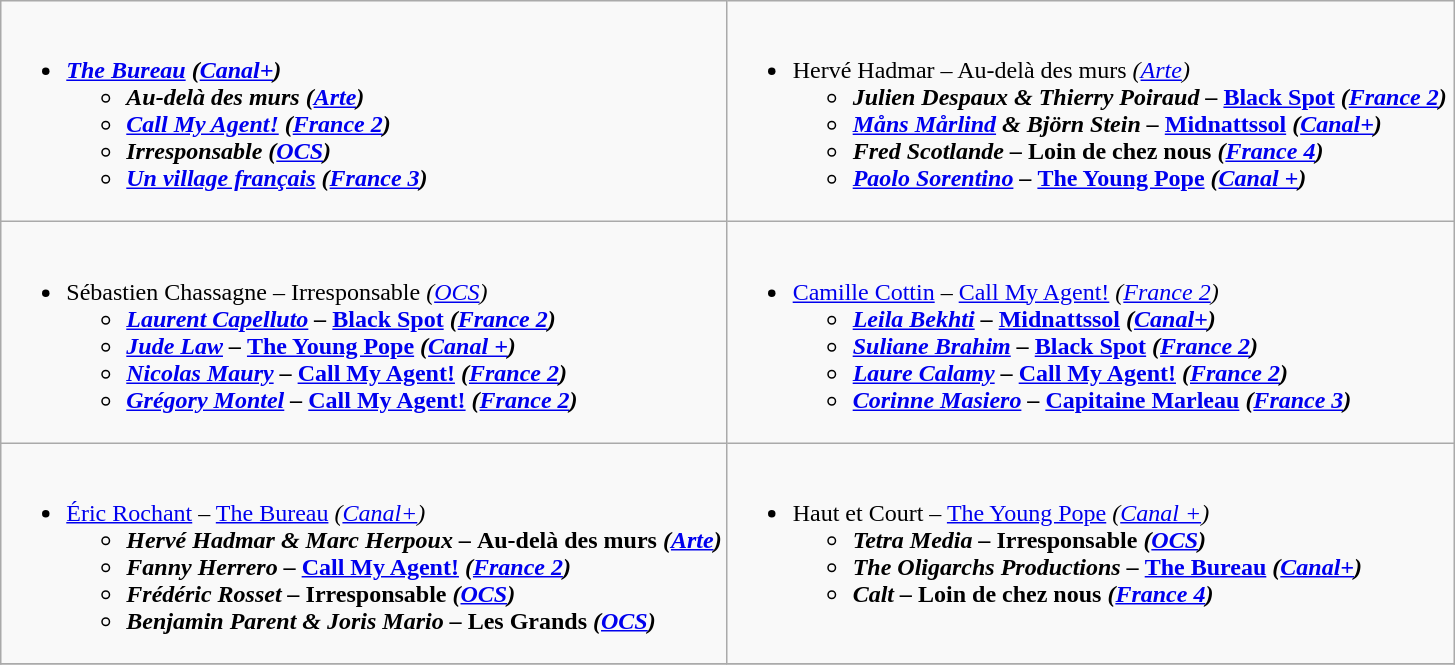<table class="wikitable" role="presentation">
<tr>
<td style="vertical-align:top; width:50%;"><br><ul><li><strong><em><a href='#'>The Bureau</a><em> (<a href='#'>Canal+</a>)<strong><ul><li></em>Au-delà des murs<em> (<a href='#'>Arte</a>)</li><li></em><a href='#'>Call My Agent!</a><em> (<a href='#'>France 2</a>)</li><li></em>Irresponsable<em> (<a href='#'>OCS</a>)</li><li></em><a href='#'>Un village français</a><em> (<a href='#'>France 3</a>)</li></ul></li></ul></td>
<td style="vertical-align:top; width:50%;"><br><ul><li></strong>Hervé Hadmar – </em>Au-delà des murs<em> (<a href='#'>Arte</a>)<strong><ul><li>Julien Despaux & Thierry Poiraud – </em><a href='#'>Black Spot</a><em> (<a href='#'>France 2</a>)</li><li><a href='#'>Måns Mårlind</a> & Björn Stein – </em><a href='#'>Midnattssol</a><em> (<a href='#'>Canal+</a>)</li><li>Fred Scotlande – </em>Loin de chez nous<em> (<a href='#'>France 4</a>)</li><li><a href='#'>Paolo Sorentino</a> – </em><a href='#'>The Young Pope</a><em> (<a href='#'>Canal +</a>)</li></ul></li></ul></td>
</tr>
<tr>
<td style="vertical-align:top; width:50%;"><br><ul><li></strong>Sébastien Chassagne – </em>Irresponsable<em> (<a href='#'>OCS</a>)<strong><ul><li><a href='#'>Laurent Capelluto</a> – </em><a href='#'>Black Spot</a><em> (<a href='#'>France 2</a>)</li><li><a href='#'>Jude Law</a> – </em><a href='#'>The Young Pope</a><em> (<a href='#'>Canal +</a>)</li><li><a href='#'>Nicolas Maury</a> – </em><a href='#'>Call My Agent!</a><em> (<a href='#'>France 2</a>)</li><li><a href='#'>Grégory Montel</a> – </em><a href='#'>Call My Agent!</a><em> (<a href='#'>France 2</a>)</li></ul></li></ul></td>
<td style="vertical-align:top; width:50%;"><br><ul><li></strong><a href='#'>Camille Cottin</a> – </em><a href='#'>Call My Agent!</a><em> (<a href='#'>France 2</a>)<strong><ul><li><a href='#'>Leila Bekhti</a> – </em><a href='#'>Midnattssol</a><em> (<a href='#'>Canal+</a>)</li><li><a href='#'>Suliane Brahim</a> – </em><a href='#'>Black Spot</a><em> (<a href='#'>France 2</a>)</li><li><a href='#'>Laure Calamy</a> – </em><a href='#'>Call My Agent!</a><em> (<a href='#'>France 2</a>)</li><li><a href='#'>Corinne Masiero</a> – </em><a href='#'>Capitaine Marleau</a><em> (<a href='#'>France 3</a>)</li></ul></li></ul></td>
</tr>
<tr>
<td style="vertical-align:top; width:50%;"><br><ul><li></strong><a href='#'>Éric Rochant</a> – </em><a href='#'>The Bureau</a><em> (<a href='#'>Canal+</a>)<strong><ul><li>Hervé Hadmar & Marc Herpoux – </em>Au-delà des murs<em> (<a href='#'>Arte</a>)</li><li>Fanny Herrero – </em><a href='#'>Call My Agent!</a><em> (<a href='#'>France 2</a>)</li><li>Frédéric Rosset – </em>Irresponsable<em> (<a href='#'>OCS</a>)</li><li>Benjamin Parent & Joris Mario – </em>Les Grands<em> (<a href='#'>OCS</a>)</li></ul></li></ul></td>
<td style="vertical-align:top; width:50%;"><br><ul><li></strong>Haut et Court – </em><a href='#'>The Young Pope</a><em> (<a href='#'>Canal +</a>)<strong><ul><li>Tetra Media – </em>Irresponsable<em> (<a href='#'>OCS</a>)</li><li>The Oligarchs Productions – </em><a href='#'>The Bureau</a><em> (<a href='#'>Canal+</a>)</li><li>Calt – </em>Loin de chez nous<em> (<a href='#'>France 4</a>)</li></ul></li></ul></td>
</tr>
<tr>
</tr>
</table>
